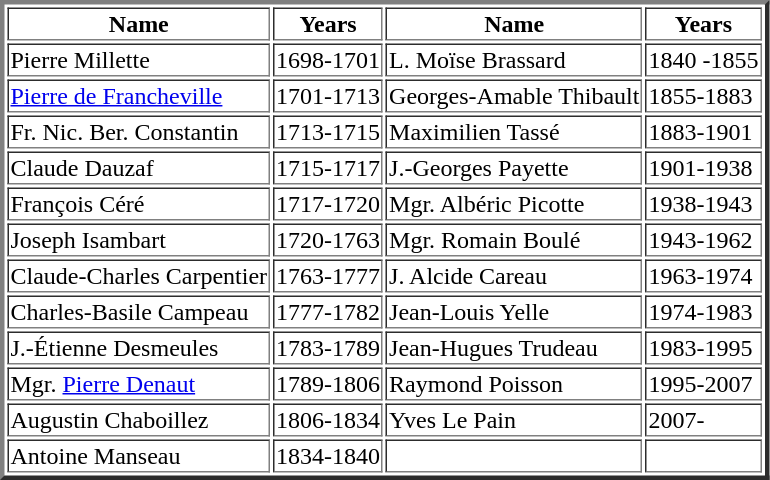<table border="3">
<tr>
<th>Name</th>
<th>Years</th>
<th>Name</th>
<th>Years</th>
</tr>
<tr ---->
<td>Pierre Millette</td>
<td>1698-1701</td>
<td>L. Moïse Brassard</td>
<td>1840 -1855</td>
</tr>
<tr ---->
<td><a href='#'>Pierre de Francheville</a></td>
<td>1701-1713</td>
<td>Georges-Amable Thibault</td>
<td>1855-1883</td>
</tr>
<tr ---->
<td>Fr. Nic. Ber. Constantin</td>
<td>1713-1715</td>
<td>Maximilien Tassé</td>
<td>1883-1901</td>
</tr>
<tr --->
<td>Claude Dauzaf</td>
<td>1715-1717</td>
<td>J.-Georges Payette</td>
<td>1901-1938</td>
</tr>
<tr --->
<td>François Céré</td>
<td>1717-1720</td>
<td>Mgr. Albéric Picotte</td>
<td>1938-1943</td>
</tr>
<tr --->
<td>Joseph Isambart</td>
<td>1720-1763</td>
<td>Mgr. Romain Boulé</td>
<td>1943-1962</td>
</tr>
<tr --->
<td>Claude-Charles Carpentier</td>
<td>1763-1777</td>
<td>J. Alcide Careau</td>
<td>1963-1974</td>
</tr>
<tr --->
<td>Charles-Basile Campeau</td>
<td>1777-1782</td>
<td>Jean-Louis Yelle</td>
<td>1974-1983</td>
</tr>
<tr --->
<td>J.-Étienne Desmeules</td>
<td>1783-1789</td>
<td>Jean-Hugues Trudeau</td>
<td>1983-1995</td>
</tr>
<tr --->
<td>Mgr. <a href='#'>Pierre Denaut</a></td>
<td>1789-1806</td>
<td>Raymond Poisson</td>
<td>1995-2007</td>
</tr>
<tr --->
<td>Augustin Chaboillez</td>
<td>1806-1834</td>
<td>Yves Le Pain</td>
<td>2007-</td>
</tr>
<tr --->
<td>Antoine Manseau</td>
<td>1834-1840</td>
<td></td>
<td></td>
</tr>
</table>
